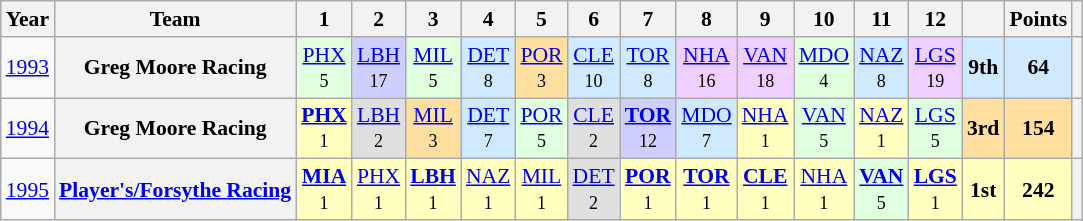<table class="wikitable" style="text-align:center; font-size:90%">
<tr>
<th scope="col">Year</th>
<th scope="col">Team</th>
<th scope="col">1</th>
<th scope="col">2</th>
<th scope="col">3</th>
<th scope="col">4</th>
<th scope="col">5</th>
<th scope="col">6</th>
<th scope="col">7</th>
<th scope="col">8</th>
<th scope="col">9</th>
<th scope="col">10</th>
<th scope="col">11</th>
<th scope="col">12</th>
<th scope="col"></th>
<th scope="col">Points</th>
<th scope="col"></th>
</tr>
<tr>
<td><a href='#'>1993</a></td>
<th>Greg Moore Racing</th>
<td style="background:#DFFFDF;"><a href='#'>PHX</a><br><small>5</small></td>
<td style="background:#CFCFFF;"><a href='#'>LBH</a><br><small>17</small></td>
<td style="background:#DFFFDF;"><a href='#'>MIL</a><br><small>5</small></td>
<td style="background:#CFEAFF;"><a href='#'>DET</a><br><small>8</small></td>
<td style="background:#FFDF9F;"><a href='#'>POR</a><br><small>3</small></td>
<td style="background:#CFEAFF;"><a href='#'>CLE</a><br><small>10</small></td>
<td style="background:#CFEAFF;"><a href='#'>TOR</a><br><small>8</small></td>
<td style="background:#EFCFFF;"><a href='#'>NHA</a><br><small>16</small></td>
<td style="background:#EFCFFF;"><a href='#'>VAN</a><br><small>18</small></td>
<td style="background:#DFFFDF;"><a href='#'>MDO</a><br><small>4</small></td>
<td style="background:#CFEAFF;"><a href='#'>NAZ</a><br><small>8</small></td>
<td style="background:#EFCFFF;"><a href='#'>LGS</a><br><small>19</small></td>
<td style="background:#CFEAFF;"><strong>9th</strong></td>
<td style="background:#CFEAFF;"><strong>64</strong></td>
<th scope="row"></th>
</tr>
<tr>
<td><a href='#'>1994</a></td>
<th>Greg Moore Racing</th>
<td style="background:#FFFFBF;"><strong><a href='#'>PHX</a></strong><br><small>1</small></td>
<td style="background:#DFDFDF;"><a href='#'>LBH</a><br><small>2</small></td>
<td style="background:#FFDF9F;"><a href='#'>MIL</a><br><small>3</small></td>
<td style="background:#CFEAFF;"><a href='#'>DET</a><br><small>7</small></td>
<td style="background:#DFFFDF;"><a href='#'>POR</a><br><small>5</small></td>
<td style="background:#DFDFDF;"><a href='#'>CLE</a><br><small>2</small></td>
<td style="background:#CFCFFF;"><strong><a href='#'>TOR</a></strong><br><small>12</small></td>
<td style="background:#CFEAFF;"><a href='#'>MDO</a><br><small>7</small></td>
<td style="background:#FFFFBF;"><a href='#'>NHA</a><br><small>1</small></td>
<td style="background:#DFFFDF;"><a href='#'>VAN</a><br><small>5</small></td>
<td style="background:#FFFFBF;"><a href='#'>NAZ</a><br><small>1</small></td>
<td style="background:#DFFFDF;"><a href='#'>LGS</a><br><small>5</small></td>
<td style="background:#FFDF9F;"><strong>3rd</strong></td>
<td style="background:#FFDF9F;"><strong>154</strong></td>
<th scope="row"></th>
</tr>
<tr>
<td><a href='#'>1995</a></td>
<th><a href='#'>Player's/Forsythe Racing</a></th>
<td style="background:#FFFFBF;"><strong><a href='#'>MIA</a></strong><br><small>1</small></td>
<td style="background:#FFFFBF;"><a href='#'>PHX</a><br><small>1</small></td>
<td style="background:#FFFFBF;"><strong><a href='#'>LBH</a></strong><br><small>1</small></td>
<td style="background:#FFFFBF;"><a href='#'>NAZ</a><br><small>1</small></td>
<td style="background:#FFFFBF;"><a href='#'>MIL</a><br><small>1</small></td>
<td style="background:#DFDFDF;"><a href='#'>DET</a><br><small>2</small></td>
<td style="background:#FFFFBF;"><strong><a href='#'>POR</a></strong><br><small>1</small></td>
<td style="background:#FFFFBF;"><strong><a href='#'>TOR</a></strong><br><small>1</small></td>
<td style="background:#FFFFBF;"><strong><a href='#'>CLE</a></strong><br><small>1</small></td>
<td style="background:#FFFFBF;"><a href='#'>NHA</a><br><small>1</small></td>
<td style="background:#DFFFDF;"><strong><a href='#'>VAN</a></strong><br><small>5</small></td>
<td style="background:#FFFFBF;"><strong><a href='#'>LGS</a></strong><br><small>1</small></td>
<td style="background:#FFFFBF;"><strong>1st</strong></td>
<td style="background:#FFFFBF;"><strong>242</strong></td>
<th scope="row"></th>
</tr>
</table>
